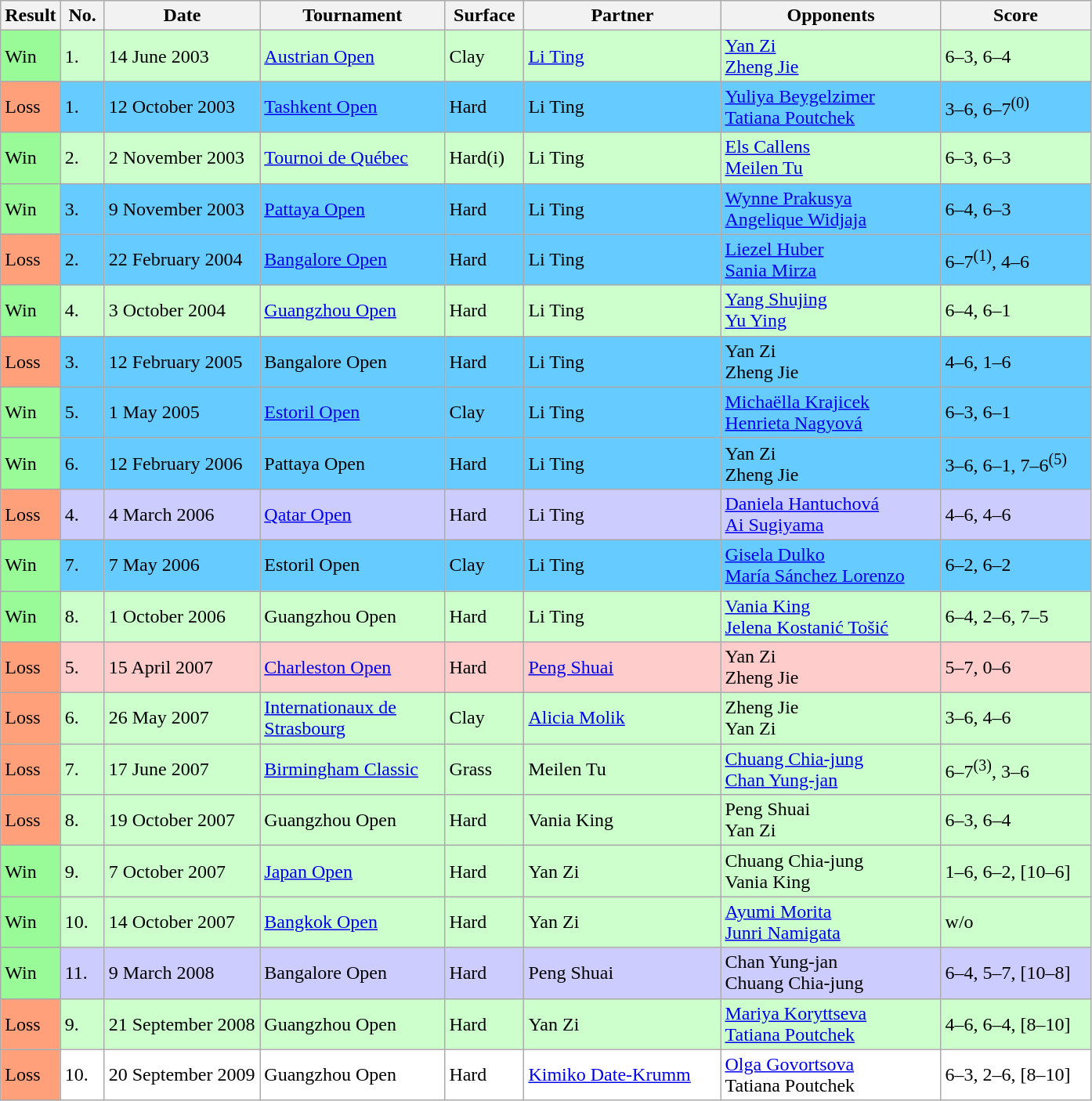<table class="sortable wikitable">
<tr>
<th style="width:40px">Result</th>
<th style="width:30px">No.</th>
<th style="width:125px">Date</th>
<th style="width:150px">Tournament</th>
<th style="width:60px">Surface</th>
<th style="width:160px">Partner</th>
<th style="width:180px">Opponents</th>
<th style="width:120px" class="unsortable">Score</th>
</tr>
<tr style="background:#cfc;">
<td style="background:#98fb98;">Win</td>
<td>1.</td>
<td>14 June 2003</td>
<td><a href='#'>Austrian Open</a></td>
<td>Clay</td>
<td> <a href='#'>Li Ting</a></td>
<td> <a href='#'>Yan Zi</a> <br>  <a href='#'>Zheng Jie</a></td>
<td>6–3, 6–4</td>
</tr>
<tr style="background:#6cf;">
<td style="background:#ffa07a;">Loss</td>
<td>1.</td>
<td>12 October 2003</td>
<td><a href='#'>Tashkent Open</a></td>
<td>Hard</td>
<td> Li Ting</td>
<td> <a href='#'>Yuliya Beygelzimer</a> <br>  <a href='#'>Tatiana Poutchek</a></td>
<td>3–6, 6–7<sup>(0)</sup></td>
</tr>
<tr style="background:#cfc;">
<td style="background:#98fb98;">Win</td>
<td>2.</td>
<td>2 November 2003</td>
<td><a href='#'>Tournoi de Québec</a></td>
<td>Hard(i)</td>
<td> Li Ting</td>
<td> <a href='#'>Els Callens</a> <br>  <a href='#'>Meilen Tu</a></td>
<td>6–3, 6–3</td>
</tr>
<tr style="background:#6cf;">
<td style="background:#98fb98;">Win</td>
<td>3.</td>
<td>9 November 2003</td>
<td><a href='#'>Pattaya Open</a></td>
<td>Hard</td>
<td> Li Ting</td>
<td> <a href='#'>Wynne Prakusya</a> <br>  <a href='#'>Angelique Widjaja</a></td>
<td>6–4, 6–3</td>
</tr>
<tr style="background:#6cf;">
<td style="background:#ffa07a;">Loss</td>
<td>2.</td>
<td>22 February 2004</td>
<td><a href='#'>Bangalore Open</a></td>
<td>Hard</td>
<td> Li Ting</td>
<td> <a href='#'>Liezel Huber</a> <br>  <a href='#'>Sania Mirza</a></td>
<td>6–7<sup>(1)</sup>, 4–6</td>
</tr>
<tr style="background:#cfc;">
<td style="background:#98fb98;">Win</td>
<td>4.</td>
<td>3 October 2004</td>
<td><a href='#'>Guangzhou Open</a></td>
<td>Hard</td>
<td> Li Ting</td>
<td> <a href='#'>Yang Shujing</a> <br>  <a href='#'>Yu Ying</a></td>
<td>6–4, 6–1</td>
</tr>
<tr style="background:#6cf;">
<td style="background:#ffa07a;">Loss</td>
<td>3.</td>
<td>12 February 2005</td>
<td>Bangalore Open</td>
<td>Hard</td>
<td> Li Ting</td>
<td> Yan Zi <br>  Zheng Jie</td>
<td>4–6, 1–6</td>
</tr>
<tr style="background:#6cf;">
<td style="background:#98fb98;">Win</td>
<td>5.</td>
<td>1 May 2005</td>
<td><a href='#'>Estoril Open</a></td>
<td>Clay</td>
<td> Li Ting</td>
<td> <a href='#'>Michaëlla Krajicek</a> <br>  <a href='#'>Henrieta Nagyová</a></td>
<td>6–3, 6–1</td>
</tr>
<tr style="background:#6cf;">
<td style="background:#98fb98;">Win</td>
<td>6.</td>
<td>12 February 2006</td>
<td>Pattaya Open</td>
<td>Hard</td>
<td> Li Ting</td>
<td> Yan Zi <br>  Zheng Jie</td>
<td>3–6, 6–1, 7–6<sup>(5)</sup></td>
</tr>
<tr style="background:#ccf;">
<td style="background:#ffa07a;">Loss</td>
<td>4.</td>
<td>4 March 2006</td>
<td><a href='#'>Qatar Open</a></td>
<td>Hard</td>
<td> Li Ting</td>
<td> <a href='#'>Daniela Hantuchová</a> <br>  <a href='#'>Ai Sugiyama</a></td>
<td>4–6, 4–6</td>
</tr>
<tr style="background:#6cf;">
<td style="background:#98fb98;">Win</td>
<td>7.</td>
<td>7 May 2006</td>
<td>Estoril Open</td>
<td>Clay</td>
<td> Li Ting</td>
<td> <a href='#'>Gisela Dulko</a> <br>  <a href='#'>María Sánchez Lorenzo</a></td>
<td>6–2, 6–2</td>
</tr>
<tr style="background:#cfc;">
<td style="background:#98fb98;">Win</td>
<td>8.</td>
<td>1 October 2006</td>
<td>Guangzhou Open</td>
<td>Hard</td>
<td> Li Ting</td>
<td> <a href='#'>Vania King</a> <br>  <a href='#'>Jelena Kostanić Tošić</a></td>
<td>6–4, 2–6, 7–5</td>
</tr>
<tr style="background:#fcc;">
<td style="background:#ffa07a;">Loss</td>
<td>5.</td>
<td>15 April 2007</td>
<td><a href='#'>Charleston Open</a></td>
<td>Hard</td>
<td> <a href='#'>Peng Shuai</a></td>
<td> Yan Zi <br>  Zheng Jie</td>
<td>5–7, 0–6</td>
</tr>
<tr style="background:#cfc;">
<td style="background:#ffa07a;">Loss</td>
<td>6.</td>
<td>26 May 2007</td>
<td><a href='#'>Internationaux de Strasbourg</a></td>
<td>Clay</td>
<td> <a href='#'>Alicia Molik</a></td>
<td> Zheng Jie <br>  Yan Zi</td>
<td>3–6, 4–6</td>
</tr>
<tr style="background:#cfc;">
<td style="background:#ffa07a;">Loss</td>
<td>7.</td>
<td>17 June 2007</td>
<td><a href='#'>Birmingham Classic</a></td>
<td>Grass</td>
<td> Meilen Tu</td>
<td> <a href='#'>Chuang Chia-jung</a> <br>  <a href='#'>Chan Yung-jan</a></td>
<td>6–7<sup>(3)</sup>, 3–6</td>
</tr>
<tr style="background:#cfc;">
<td style="background:#ffa07a;">Loss</td>
<td>8.</td>
<td>19 October 2007</td>
<td>Guangzhou Open</td>
<td>Hard</td>
<td> Vania King</td>
<td> Peng Shuai <br>  Yan Zi</td>
<td>6–3, 6–4</td>
</tr>
<tr style="background:#cfc;">
<td style="background:#98fb98;">Win</td>
<td>9.</td>
<td>7 October 2007</td>
<td><a href='#'>Japan Open</a></td>
<td>Hard</td>
<td> Yan Zi</td>
<td> Chuang Chia-jung <br>  Vania King</td>
<td>1–6, 6–2, [10–6]</td>
</tr>
<tr style="background:#cfc;">
<td style="background:#98fb98;">Win</td>
<td>10.</td>
<td>14 October 2007</td>
<td><a href='#'>Bangkok Open</a></td>
<td>Hard</td>
<td> Yan Zi</td>
<td> <a href='#'>Ayumi Morita</a> <br>  <a href='#'>Junri Namigata</a></td>
<td>w/o</td>
</tr>
<tr style="background:#ccf;">
<td style="background:#98fb98;">Win</td>
<td>11.</td>
<td>9 March 2008</td>
<td>Bangalore Open</td>
<td>Hard</td>
<td> Peng Shuai</td>
<td> Chan Yung-jan <br>  Chuang Chia-jung</td>
<td>6–4, 5–7, [10–8]</td>
</tr>
<tr style="background:#cfc;">
<td style="background:#ffa07a;">Loss</td>
<td>9.</td>
<td>21 September 2008</td>
<td>Guangzhou Open</td>
<td>Hard</td>
<td> Yan Zi</td>
<td> <a href='#'>Mariya Koryttseva</a> <br>  <a href='#'>Tatiana Poutchek</a></td>
<td>4–6, 6–4, [8–10]</td>
</tr>
<tr style="background:#fff;">
<td style="background:#ffa07a;">Loss</td>
<td>10.</td>
<td>20 September 2009</td>
<td>Guangzhou Open</td>
<td>Hard</td>
<td> <a href='#'>Kimiko Date-Krumm</a></td>
<td> <a href='#'>Olga Govortsova</a> <br>  Tatiana Poutchek</td>
<td>6–3, 2–6, [8–10]</td>
</tr>
</table>
